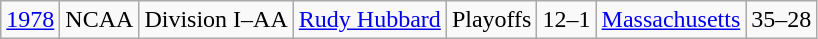<table class="wikitable">
<tr>
<td><a href='#'>1978</a></td>
<td>NCAA</td>
<td>Division I–AA</td>
<td><a href='#'>Rudy Hubbard</a></td>
<td>Playoffs</td>
<td>12–1</td>
<td><a href='#'>Massachusetts</a></td>
<td>35–28</td>
</tr>
</table>
